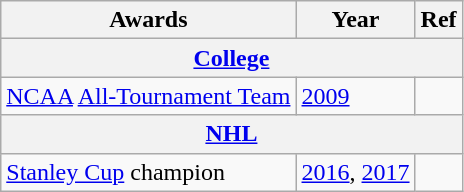<table class="wikitable">
<tr>
<th>Awards</th>
<th>Year</th>
<th>Ref</th>
</tr>
<tr>
<th colspan="3"><a href='#'>College</a></th>
</tr>
<tr>
<td><a href='#'>NCAA</a> <a href='#'>All-Tournament Team</a></td>
<td><a href='#'>2009</a></td>
<td></td>
</tr>
<tr>
<th colspan="3"><a href='#'>NHL</a></th>
</tr>
<tr>
<td><a href='#'>Stanley Cup</a> champion</td>
<td><a href='#'>2016</a>, <a href='#'>2017</a></td>
<td></td>
</tr>
</table>
